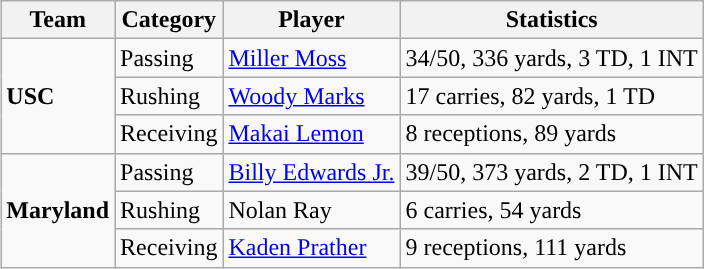<table class="wikitable" style="float: right;">
<tr>
<th>Team</th>
<th>Category</th>
<th>Player</th>
<th>Statistics</th>
</tr>
<tr>
<td rowspan=3><strong>USC</strong></td>
<td>Passing</td>
<td><a href='#'>Miller Moss</a></td>
<td>34/50, 336 yards, 3 TD, 1 INT</td>
</tr>
<tr>
<td>Rushing</td>
<td><a href='#'>Woody Marks</a></td>
<td>17 carries, 82 yards, 1 TD</td>
</tr>
<tr>
<td>Receiving</td>
<td><a href='#'>Makai Lemon</a></td>
<td>8 receptions, 89 yards</td>
</tr>
<tr>
<td rowspan=3><strong>Maryland</strong></td>
<td>Passing</td>
<td><a href='#'>Billy Edwards Jr.</a></td>
<td>39/50, 373 yards, 2 TD, 1 INT</td>
</tr>
<tr>
<td>Rushing</td>
<td>Nolan Ray</td>
<td>6 carries, 54 yards</td>
</tr>
<tr>
<td>Receiving</td>
<td><a href='#'>Kaden Prather</a></td>
<td>9 receptions, 111 yards</td>
</tr>
</table>
